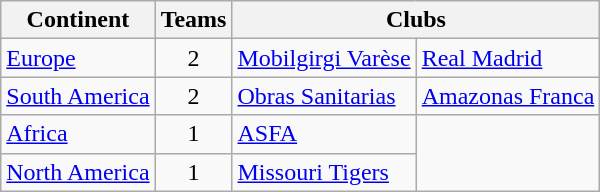<table class="wikitable" style="margin-left:0.5em;">
<tr>
<th>Continent</th>
<th>Teams</th>
<th colspan=5>Clubs</th>
</tr>
<tr>
<td><a href='#'>Europe</a></td>
<td align=center>2</td>
<td> <a href='#'>Mobilgirgi Varèse</a></td>
<td> <a href='#'>Real Madrid</a></td>
</tr>
<tr>
<td><a href='#'>South America</a></td>
<td align=center>2</td>
<td> <a href='#'>Obras Sanitarias</a></td>
<td> <a href='#'>Amazonas Franca</a></td>
</tr>
<tr>
<td><a href='#'>Africa</a></td>
<td align=center>1</td>
<td> <a href='#'>ASFA</a></td>
</tr>
<tr>
<td><a href='#'>North America</a></td>
<td align=center>1</td>
<td> <a href='#'>Missouri Tigers</a></td>
</tr>
</table>
